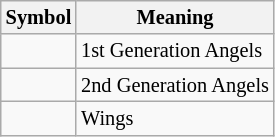<table class="sortable wikitable"  style="font-size:85%;">
<tr>
<th>Symbol</th>
<th>Meaning</th>
</tr>
<tr>
<td align="center"></td>
<td>1st Generation Angels</td>
</tr>
<tr>
<td align="center"></td>
<td>2nd Generation Angels</td>
</tr>
<tr>
<td align="center"></td>
<td>Wings</td>
</tr>
</table>
